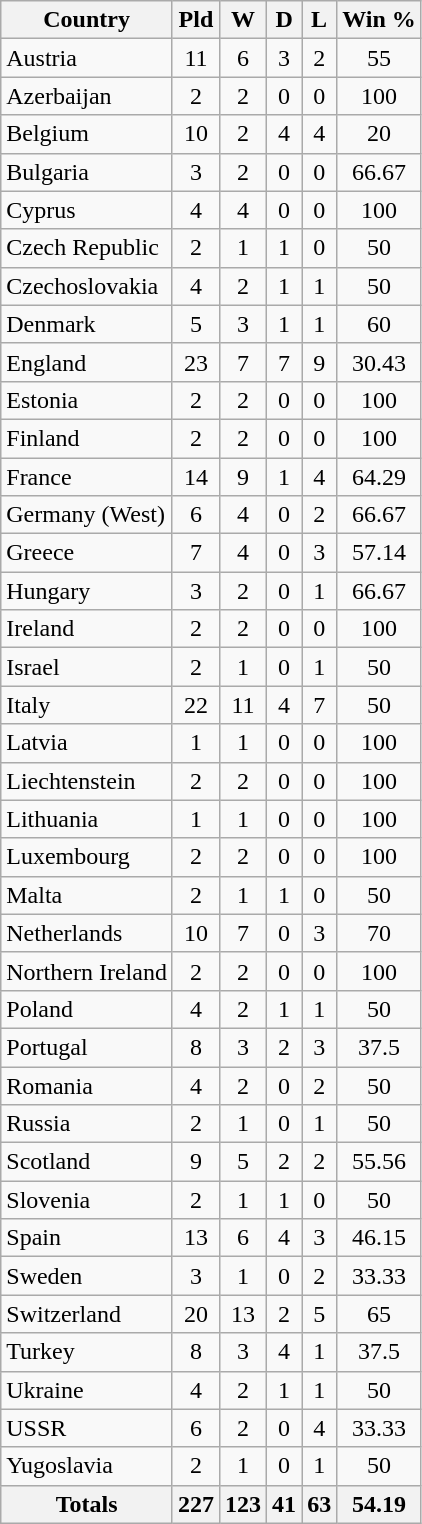<table class="wikitable sortable" style="text-align:center">
<tr>
<th>Country</th>
<th>Pld</th>
<th>W</th>
<th>D</th>
<th>L</th>
<th>Win %</th>
</tr>
<tr>
<td style="text-align:left;"> Austria</td>
<td>11</td>
<td>6</td>
<td>3</td>
<td>2</td>
<td>55</td>
</tr>
<tr>
<td style="text-align:left;"> Azerbaijan</td>
<td>2</td>
<td>2</td>
<td>0</td>
<td>0</td>
<td>100</td>
</tr>
<tr>
<td style="text-align:left;"> Belgium</td>
<td>10</td>
<td>2</td>
<td>4</td>
<td>4</td>
<td>20</td>
</tr>
<tr>
<td style="text-align:left;"> Bulgaria</td>
<td>3</td>
<td>2</td>
<td>0</td>
<td>0</td>
<td>66.67</td>
</tr>
<tr>
<td style="text-align:left;"> Cyprus</td>
<td>4</td>
<td>4</td>
<td>0</td>
<td>0</td>
<td>100</td>
</tr>
<tr>
<td style="text-align:left;"> Czech Republic</td>
<td>2</td>
<td>1</td>
<td>1</td>
<td>0</td>
<td>50</td>
</tr>
<tr>
<td style="text-align:left;"> Czechoslovakia</td>
<td>4</td>
<td>2</td>
<td>1</td>
<td>1</td>
<td>50</td>
</tr>
<tr>
<td style="text-align:left;"> Denmark</td>
<td>5</td>
<td>3</td>
<td>1</td>
<td>1</td>
<td>60</td>
</tr>
<tr>
<td style="text-align:left;"> England</td>
<td>23</td>
<td>7</td>
<td>7</td>
<td>9</td>
<td>30.43</td>
</tr>
<tr>
<td style="text-align:left;"> Estonia</td>
<td>2</td>
<td>2</td>
<td>0</td>
<td>0</td>
<td>100</td>
</tr>
<tr>
<td style="text-align:left;"> Finland</td>
<td>2</td>
<td>2</td>
<td>0</td>
<td>0</td>
<td>100</td>
</tr>
<tr>
<td style="text-align:left;"> France</td>
<td>14</td>
<td>9</td>
<td>1</td>
<td>4</td>
<td>64.29</td>
</tr>
<tr>
<td style="text-align:left;"> Germany (West)</td>
<td>6</td>
<td>4</td>
<td>0</td>
<td>2</td>
<td>66.67</td>
</tr>
<tr>
<td style="text-align:left;"> Greece</td>
<td>7</td>
<td>4</td>
<td>0</td>
<td>3</td>
<td>57.14</td>
</tr>
<tr>
<td style="text-align:left;"> Hungary</td>
<td>3</td>
<td>2</td>
<td>0</td>
<td>1</td>
<td>66.67</td>
</tr>
<tr>
<td style="text-align:left;"> Ireland</td>
<td>2</td>
<td>2</td>
<td>0</td>
<td>0</td>
<td>100</td>
</tr>
<tr>
<td style="text-align:left;"> Israel</td>
<td>2</td>
<td>1</td>
<td>0</td>
<td>1</td>
<td>50</td>
</tr>
<tr>
<td style="text-align:left;"> Italy</td>
<td>22</td>
<td>11</td>
<td>4</td>
<td>7</td>
<td>50</td>
</tr>
<tr>
<td style="text-align:left;"> Latvia</td>
<td>1</td>
<td>1</td>
<td>0</td>
<td>0</td>
<td>100</td>
</tr>
<tr>
<td style="text-align:left;"> Liechtenstein</td>
<td>2</td>
<td>2</td>
<td>0</td>
<td>0</td>
<td>100</td>
</tr>
<tr>
<td style="text-align:left;"> Lithuania</td>
<td>1</td>
<td>1</td>
<td>0</td>
<td>0</td>
<td>100</td>
</tr>
<tr>
<td style="text-align:left;"> Luxembourg</td>
<td>2</td>
<td>2</td>
<td>0</td>
<td>0</td>
<td>100</td>
</tr>
<tr>
<td style="text-align:left;"> Malta</td>
<td>2</td>
<td>1</td>
<td>1</td>
<td>0</td>
<td>50</td>
</tr>
<tr>
<td style="text-align:left;"> Netherlands</td>
<td>10</td>
<td>7</td>
<td>0</td>
<td>3</td>
<td>70</td>
</tr>
<tr>
<td style="text-align:left;"> Northern Ireland</td>
<td>2</td>
<td>2</td>
<td>0</td>
<td>0</td>
<td>100</td>
</tr>
<tr>
<td style="text-align:left;"> Poland</td>
<td>4</td>
<td>2</td>
<td>1</td>
<td>1</td>
<td>50</td>
</tr>
<tr>
<td style="text-align:left;"> Portugal</td>
<td>8</td>
<td>3</td>
<td>2</td>
<td>3</td>
<td>37.5</td>
</tr>
<tr>
<td style="text-align:left;"> Romania</td>
<td>4</td>
<td>2</td>
<td>0</td>
<td>2</td>
<td>50</td>
</tr>
<tr>
<td style="text-align:left;"> Russia</td>
<td>2</td>
<td>1</td>
<td>0</td>
<td>1</td>
<td>50</td>
</tr>
<tr>
<td style="text-align:left;"> Scotland</td>
<td>9</td>
<td>5</td>
<td>2</td>
<td>2</td>
<td>55.56</td>
</tr>
<tr>
<td style="text-align:left;"> Slovenia</td>
<td>2</td>
<td>1</td>
<td>1</td>
<td>0</td>
<td>50</td>
</tr>
<tr>
<td style="text-align:left;"> Spain</td>
<td>13</td>
<td>6</td>
<td>4</td>
<td>3</td>
<td>46.15</td>
</tr>
<tr>
<td style="text-align:left;"> Sweden</td>
<td>3</td>
<td>1</td>
<td>0</td>
<td>2</td>
<td>33.33</td>
</tr>
<tr>
<td style="text-align:left;"> Switzerland</td>
<td>20</td>
<td>13</td>
<td>2</td>
<td>5</td>
<td>65</td>
</tr>
<tr>
<td style="text-align:left;"> Turkey</td>
<td>8</td>
<td>3</td>
<td>4</td>
<td>1</td>
<td>37.5</td>
</tr>
<tr>
<td style="text-align:left;"> Ukraine</td>
<td>4</td>
<td>2</td>
<td>1</td>
<td>1</td>
<td>50</td>
</tr>
<tr>
<td style="text-align:left;"> USSR</td>
<td>6</td>
<td>2</td>
<td>0</td>
<td>4</td>
<td>33.33</td>
</tr>
<tr>
<td style="text-align:left;"> Yugoslavia</td>
<td>2</td>
<td>1</td>
<td>0</td>
<td>1</td>
<td>50</td>
</tr>
<tr class="sortbottom">
<th>Totals</th>
<th><strong>227</strong></th>
<th><strong>123</strong></th>
<th><strong>41</strong></th>
<th><strong>63</strong></th>
<th><strong>54.19</strong></th>
</tr>
</table>
